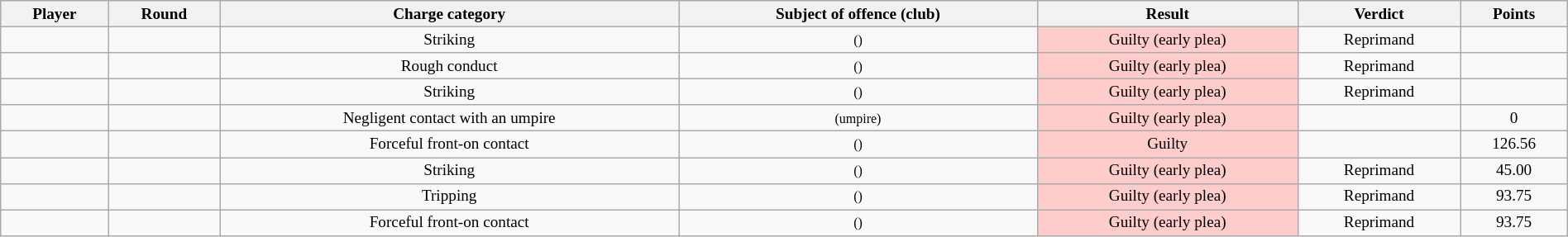<table class="wikitable sortable" style="font-size:80%; text-align:center; margin-left: auto; margin-right: auto;" width="100%">
<tr style="background:#efefef;">
<th>Player</th>
<th>Round</th>
<th>Charge category</th>
<th>Subject of offence (club)</th>
<th>Result</th>
<th>Verdict</th>
<th>Points</th>
</tr>
<tr>
<td></td>
<td></td>
<td>Striking</td>
<td> <small>()</small></td>
<td style="background:#fcc;">Guilty (early plea)</td>
<td>Reprimand</td>
<td></td>
</tr>
<tr>
<td></td>
<td></td>
<td>Rough conduct</td>
<td> <small>()</small></td>
<td style="background:#fcc;">Guilty (early plea)</td>
<td>Reprimand</td>
<td></td>
</tr>
<tr>
<td></td>
<td></td>
<td>Striking</td>
<td> <small>()</small></td>
<td style="background:#fcc;">Guilty (early plea)</td>
<td>Reprimand</td>
<td></td>
</tr>
<tr>
<td></td>
<td></td>
<td>Negligent contact with an umpire</td>
<td> <small>(umpire)</small></td>
<td style="background:#fcc;">Guilty (early plea)</td>
<td></td>
<td>0</td>
</tr>
<tr>
<td></td>
<td></td>
<td>Forceful front-on contact</td>
<td> <small>()</small></td>
<td style="background:#fcc;">Guilty</td>
<td></td>
<td>126.56</td>
</tr>
<tr>
<td></td>
<td></td>
<td>Striking</td>
<td> <small>()</small></td>
<td style="background:#fcc;">Guilty (early plea)</td>
<td>Reprimand</td>
<td>45.00</td>
</tr>
<tr>
<td></td>
<td></td>
<td>Tripping</td>
<td> <small>()</small></td>
<td style="background:#fcc;">Guilty (early plea)</td>
<td>Reprimand</td>
<td>93.75</td>
</tr>
<tr>
<td></td>
<td></td>
<td>Forceful front-on contact</td>
<td> <small>()</small></td>
<td style="background:#fcc;">Guilty (early plea)</td>
<td>Reprimand</td>
<td>93.75</td>
</tr>
</table>
